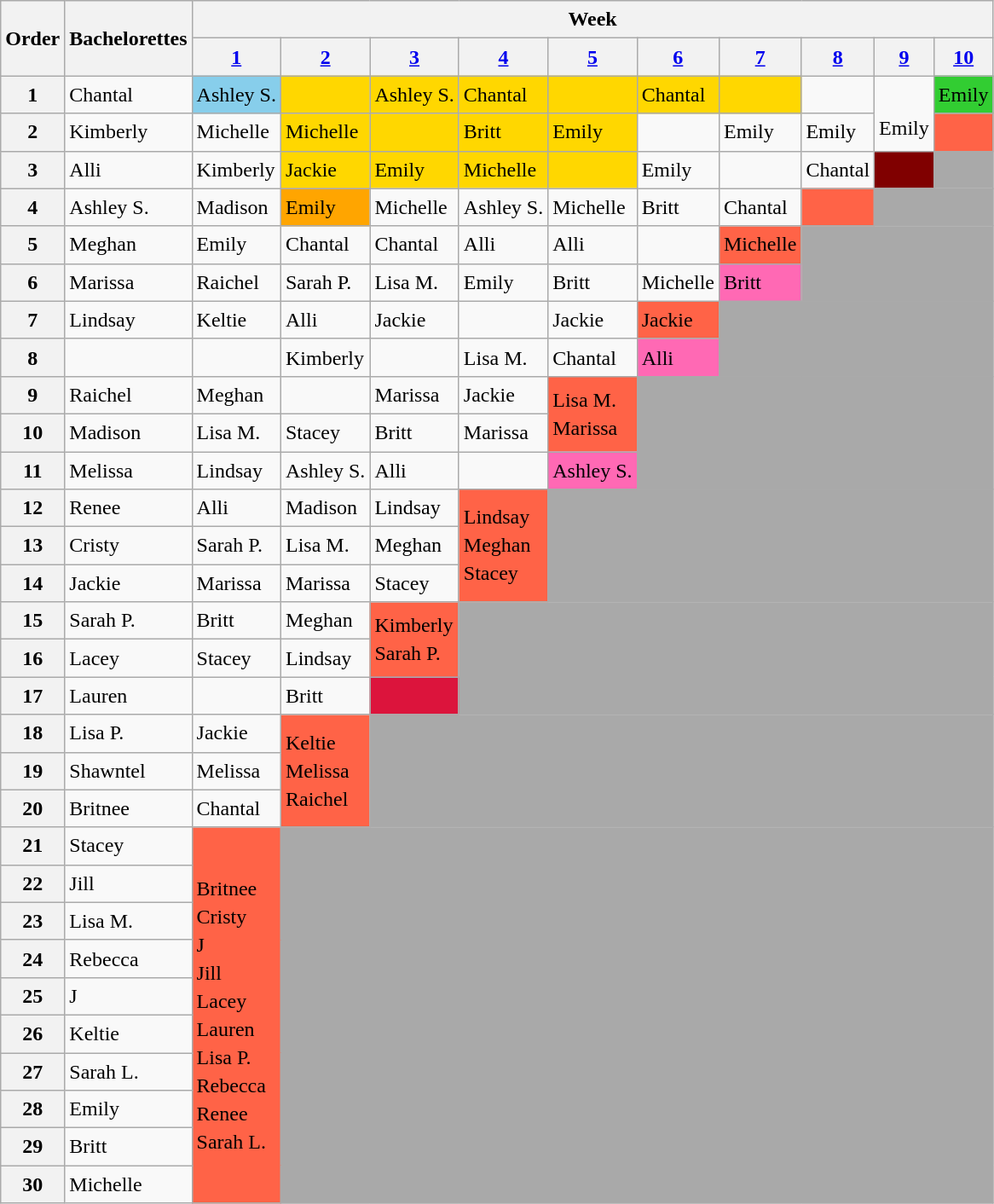<table class="wikitable" style="line-height:22px" style="text-align:center">
<tr>
<th rowspan=2>Order</th>
<th rowspan=2>Bachelorettes</th>
<th colspan=10>Week</th>
</tr>
<tr>
<th><a href='#'>1</a></th>
<th><a href='#'>2</a></th>
<th><a href='#'>3</a></th>
<th><a href='#'>4</a></th>
<th><a href='#'>5</a></th>
<th><a href='#'>6</a></th>
<th><a href='#'>7</a></th>
<th><a href='#'>8</a></th>
<th><a href='#'>9</a></th>
<th><a href='#'>10</a></th>
</tr>
<tr>
<th>1</th>
<td>Chantal</td>
<td bgcolor="skyblue">Ashley S.</td>
<td bgcolor="gold"></td>
<td bgcolor="gold">Ashley S.</td>
<td bgcolor="gold">Chantal</td>
<td bgcolor="gold"></td>
<td bgcolor="gold">Chantal</td>
<td bgcolor="gold"></td>
<td></td>
<td rowspan="2"><br>Emily</td>
<td bgcolor="limegreen">Emily</td>
</tr>
<tr>
<th>2</th>
<td>Kimberly</td>
<td>Michelle</td>
<td bgcolor="gold">Michelle</td>
<td bgcolor="gold"></td>
<td bgcolor="gold">Britt</td>
<td bgcolor="gold">Emily</td>
<td></td>
<td>Emily</td>
<td>Emily</td>
<td bgcolor="tomato"></td>
</tr>
<tr>
<th>3</th>
<td>Alli</td>
<td>Kimberly</td>
<td bgcolor="gold">Jackie</td>
<td bgcolor="gold">Emily</td>
<td bgcolor="gold">Michelle</td>
<td bgcolor="gold"></td>
<td>Emily</td>
<td></td>
<td>Chantal</td>
<td bgcolor="maroon"><span></span></td>
<td bgcolor="darkgray"></td>
</tr>
<tr>
<th>4</th>
<td>Ashley S.</td>
<td>Madison</td>
<td bgcolor="orange">Emily</td>
<td>Michelle</td>
<td>Ashley S.</td>
<td>Michelle</td>
<td>Britt</td>
<td>Chantal</td>
<td bgcolor="tomato"></td>
<td bgcolor="darkgray" colspan=2></td>
</tr>
<tr>
<th>5</th>
<td>Meghan</td>
<td>Emily</td>
<td>Chantal</td>
<td>Chantal</td>
<td>Alli</td>
<td>Alli</td>
<td></td>
<td bgcolor="tomato">Michelle</td>
<td bgcolor="darkgray" colspan=3 rowspan=2></td>
</tr>
<tr>
<th>6</th>
<td>Marissa</td>
<td>Raichel</td>
<td>Sarah P.</td>
<td>Lisa M.</td>
<td>Emily</td>
<td>Britt</td>
<td>Michelle</td>
<td bgcolor="hotpink">Britt</td>
</tr>
<tr>
<th>7</th>
<td>Lindsay</td>
<td>Keltie</td>
<td>Alli</td>
<td>Jackie</td>
<td></td>
<td>Jackie</td>
<td bgcolor="tomato">Jackie</td>
<td bgcolor="darkgray" colspan=4 rowspan="2"></td>
</tr>
<tr>
<th>8</th>
<td></td>
<td></td>
<td>Kimberly</td>
<td></td>
<td>Lisa M.</td>
<td>Chantal</td>
<td bgcolor="hotpink">Alli</td>
</tr>
<tr>
<th>9</th>
<td>Raichel</td>
<td>Meghan</td>
<td></td>
<td>Marissa</td>
<td>Jackie</td>
<td bgcolor="tomato" rowspan="2">Lisa M.<br>Marissa</td>
<td bgcolor="darkgray" colspan=5 rowspan="3"></td>
</tr>
<tr>
<th>10</th>
<td>Madison</td>
<td>Lisa M.</td>
<td>Stacey</td>
<td>Britt</td>
<td>Marissa</td>
</tr>
<tr>
<th>11</th>
<td>Melissa</td>
<td>Lindsay</td>
<td>Ashley S.</td>
<td>Alli</td>
<td></td>
<td bgcolor="hotpink">Ashley S.</td>
</tr>
<tr>
<th>12</th>
<td>Renee</td>
<td>Alli</td>
<td>Madison</td>
<td>Lindsay</td>
<td bgcolor="tomato" rowspan="3">Lindsay<br>Meghan<br>Stacey</td>
<td bgcolor="darkgray" colspan=6 rowspan=3></td>
</tr>
<tr>
<th>13</th>
<td>Cristy</td>
<td>Sarah P.</td>
<td>Lisa M.</td>
<td>Meghan</td>
</tr>
<tr>
<th>14</th>
<td>Jackie</td>
<td>Marissa</td>
<td>Marissa</td>
<td>Stacey</td>
</tr>
<tr>
<th>15</th>
<td>Sarah P.</td>
<td>Britt</td>
<td>Meghan</td>
<td bgcolor="tomato" rowspan="2">Kimberly<br>Sarah P.</td>
<td bgcolor="darkgray" colspan=7 rowspan="3"></td>
</tr>
<tr>
<th>16</th>
<td>Lacey</td>
<td>Stacey</td>
<td>Lindsay</td>
</tr>
<tr>
<th>17</th>
<td>Lauren</td>
<td></td>
<td>Britt</td>
<td bgcolor="crimson"></td>
</tr>
<tr>
<th>18</th>
<td>Lisa P.</td>
<td>Jackie</td>
<td bgcolor="tomato" rowspan="3">Keltie<br>Melissa<br>Raichel</td>
<td bgcolor="darkgray" colspan=8 rowspan=3></td>
</tr>
<tr>
<th>19</th>
<td>Shawntel</td>
<td>Melissa</td>
</tr>
<tr>
<th>20</th>
<td>Britnee</td>
<td>Chantal</td>
</tr>
<tr>
<th>21</th>
<td>Stacey</td>
<td bgcolor="tomato" rowspan="10">Britnee<br>Cristy<br>J<br>Jill<br>Lacey<br>Lauren<br>Lisa P.<br>Rebecca<br>Renee<br>Sarah L.</td>
<td bgcolor="darkgray" colspan=9 rowspan="10"></td>
</tr>
<tr>
<th>22</th>
<td>Jill</td>
</tr>
<tr>
<th>23</th>
<td>Lisa M.</td>
</tr>
<tr>
<th>24</th>
<td>Rebecca</td>
</tr>
<tr>
<th>25</th>
<td>J</td>
</tr>
<tr>
<th>26</th>
<td>Keltie</td>
</tr>
<tr>
<th>27</th>
<td>Sarah L.</td>
</tr>
<tr>
<th>28</th>
<td>Emily</td>
</tr>
<tr>
<th>29</th>
<td>Britt</td>
</tr>
<tr>
<th>30</th>
<td>Michelle</td>
</tr>
</table>
